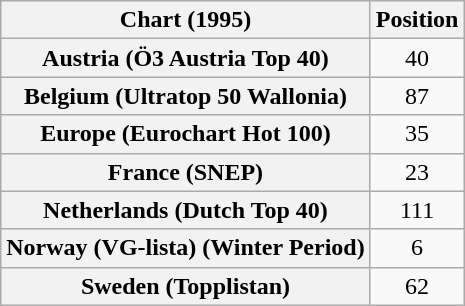<table class="wikitable plainrowheaders sortable">
<tr>
<th>Chart (1995)</th>
<th>Position</th>
</tr>
<tr>
<th scope="row">Austria (Ö3 Austria Top 40)</th>
<td align="center">40</td>
</tr>
<tr>
<th scope="row">Belgium (Ultratop 50 Wallonia)</th>
<td align="center">87</td>
</tr>
<tr>
<th scope="row">Europe (Eurochart Hot 100)</th>
<td align="center">35</td>
</tr>
<tr>
<th scope="row">France (SNEP)</th>
<td align="center">23</td>
</tr>
<tr>
<th scope="row">Netherlands (Dutch Top 40)</th>
<td align="center">111</td>
</tr>
<tr>
<th scope="row">Norway (VG-lista) (Winter Period)</th>
<td align="center">6</td>
</tr>
<tr>
<th scope="row">Sweden (Topplistan)</th>
<td align="center">62</td>
</tr>
</table>
